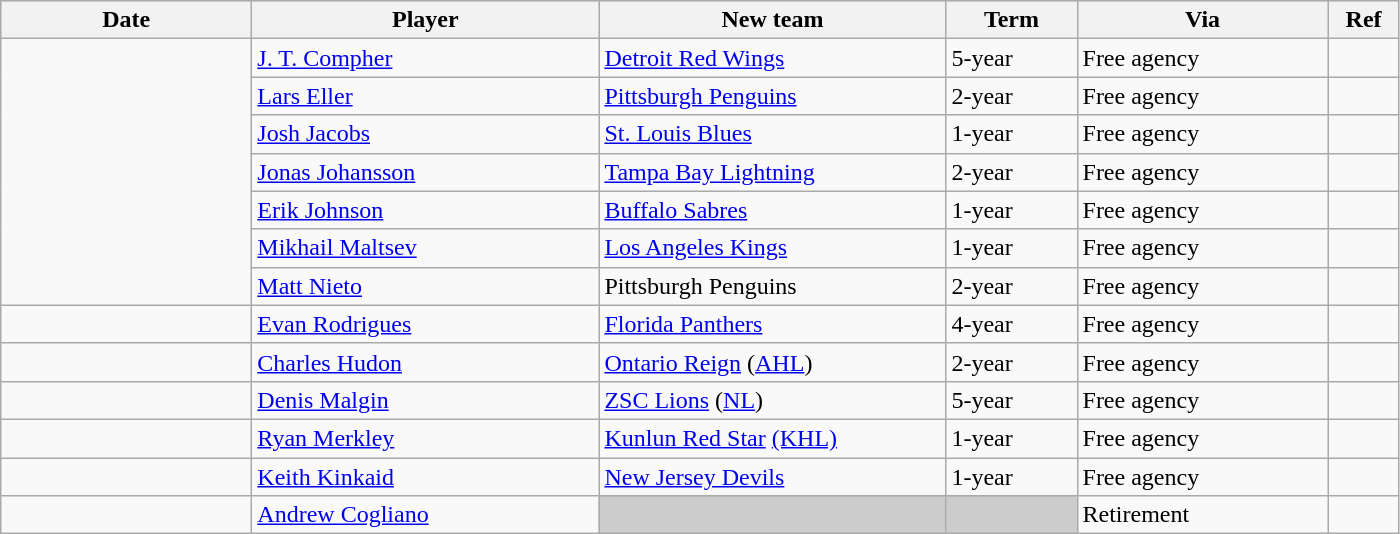<table class="wikitable">
<tr style="background:#ddd; text-align:center;">
<th style="width: 10em;">Date</th>
<th style="width: 14em;">Player</th>
<th style="width: 14em;">New team</th>
<th style="width: 5em;">Term</th>
<th style="width: 10em;">Via</th>
<th style="width: 2.5em;">Ref</th>
</tr>
<tr>
<td rowspan=7></td>
<td><a href='#'>J. T. Compher</a></td>
<td><a href='#'>Detroit Red Wings</a></td>
<td>5-year</td>
<td>Free agency</td>
<td></td>
</tr>
<tr>
<td><a href='#'>Lars Eller</a></td>
<td><a href='#'>Pittsburgh Penguins</a></td>
<td>2-year</td>
<td>Free agency</td>
<td></td>
</tr>
<tr>
<td><a href='#'>Josh Jacobs</a></td>
<td><a href='#'>St. Louis Blues</a></td>
<td>1-year</td>
<td>Free agency</td>
<td></td>
</tr>
<tr>
<td><a href='#'>Jonas Johansson</a></td>
<td><a href='#'>Tampa Bay Lightning</a></td>
<td>2-year</td>
<td>Free agency</td>
<td></td>
</tr>
<tr>
<td><a href='#'>Erik Johnson</a></td>
<td><a href='#'>Buffalo Sabres</a></td>
<td>1-year</td>
<td>Free agency</td>
<td></td>
</tr>
<tr>
<td><a href='#'>Mikhail Maltsev</a></td>
<td><a href='#'>Los Angeles Kings</a></td>
<td>1-year</td>
<td>Free agency</td>
<td></td>
</tr>
<tr>
<td><a href='#'>Matt Nieto</a></td>
<td>Pittsburgh Penguins</td>
<td>2-year</td>
<td>Free agency</td>
<td></td>
</tr>
<tr>
<td></td>
<td><a href='#'>Evan Rodrigues</a></td>
<td><a href='#'>Florida Panthers</a></td>
<td>4-year</td>
<td>Free agency</td>
<td></td>
</tr>
<tr>
<td></td>
<td><a href='#'>Charles Hudon</a></td>
<td><a href='#'>Ontario Reign</a> (<a href='#'>AHL</a>)</td>
<td>2-year</td>
<td>Free agency</td>
<td></td>
</tr>
<tr>
<td></td>
<td><a href='#'>Denis Malgin</a></td>
<td><a href='#'>ZSC Lions</a> (<a href='#'>NL</a>)</td>
<td>5-year</td>
<td>Free agency</td>
<td></td>
</tr>
<tr>
<td></td>
<td><a href='#'>Ryan Merkley</a></td>
<td><a href='#'>Kunlun Red Star</a> <a href='#'>(KHL)</a></td>
<td>1-year</td>
<td>Free agency</td>
<td></td>
</tr>
<tr>
<td></td>
<td><a href='#'>Keith Kinkaid</a></td>
<td><a href='#'>New Jersey Devils</a></td>
<td>1-year</td>
<td>Free agency</td>
<td></td>
</tr>
<tr>
<td></td>
<td><a href='#'>Andrew Cogliano</a></td>
<td style="background:#ccc"></td>
<td style="background:#ccc"></td>
<td>Retirement</td>
<td></td>
</tr>
</table>
